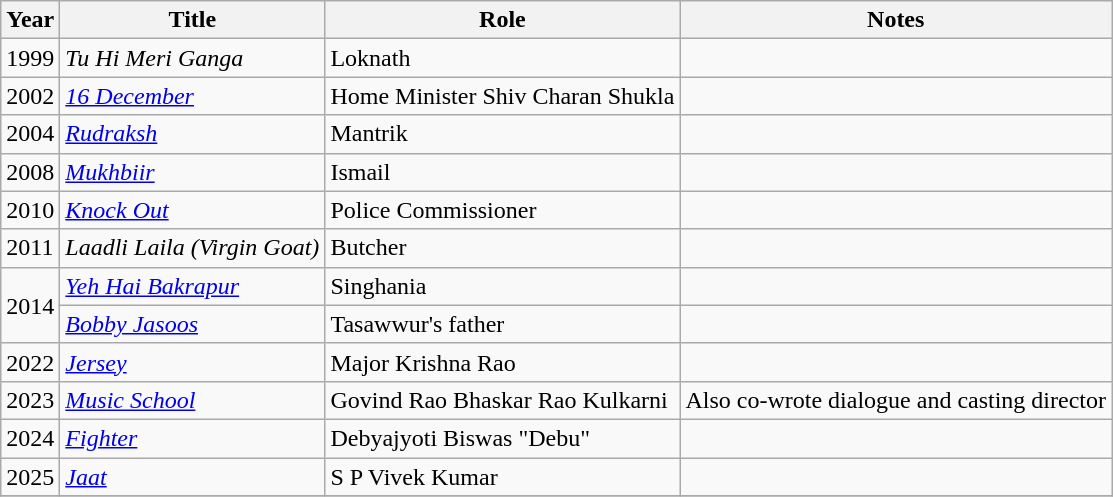<table class="wikitable sortable plainrowheaders">
<tr>
<th>Year</th>
<th>Title</th>
<th>Role</th>
<th scope="col" class="unsortable">Notes</th>
</tr>
<tr>
<td>1999</td>
<td><em>Tu Hi Meri Ganga</em></td>
<td>Loknath</td>
<td></td>
</tr>
<tr>
<td>2002</td>
<td><a href='#'><em>16 December</em></a></td>
<td>Home Minister Shiv Charan Shukla</td>
<td></td>
</tr>
<tr>
<td>2004</td>
<td><a href='#'><em>Rudraksh</em></a></td>
<td>Mantrik</td>
<td></td>
</tr>
<tr>
<td>2008</td>
<td><em><a href='#'>Mukhbiir</a></em></td>
<td>Ismail</td>
<td></td>
</tr>
<tr>
<td>2010</td>
<td><em><a href='#'>Knock Out</a></em></td>
<td>Police Commissioner</td>
<td></td>
</tr>
<tr>
<td>2011</td>
<td><em>Laadli Laila (Virgin Goat)</em></td>
<td>Butcher</td>
<td></td>
</tr>
<tr>
<td rowspan="2">2014</td>
<td><em><a href='#'>Yeh Hai Bakrapur</a></em></td>
<td>Singhania</td>
<td></td>
</tr>
<tr>
<td><em><a href='#'>Bobby Jasoos</a></em></td>
<td>Tasawwur's father</td>
<td></td>
</tr>
<tr>
<td>2022</td>
<td><em><a href='#'>Jersey</a></em></td>
<td>Major Krishna Rao</td>
<td></td>
</tr>
<tr>
<td>2023</td>
<td><a href='#'><em>Music School</em></a></td>
<td>Govind Rao Bhaskar Rao Kulkarni</td>
<td>Also co-wrote dialogue and casting director</td>
</tr>
<tr>
<td>2024</td>
<td><a href='#'><em>Fighter</em></a></td>
<td>Debyajyoti Biswas "Debu"</td>
<td></td>
</tr>
<tr>
<td>2025</td>
<td><a href='#'><em>Jaat</em></a></td>
<td>S P Vivek Kumar</td>
<td></td>
</tr>
<tr>
</tr>
</table>
